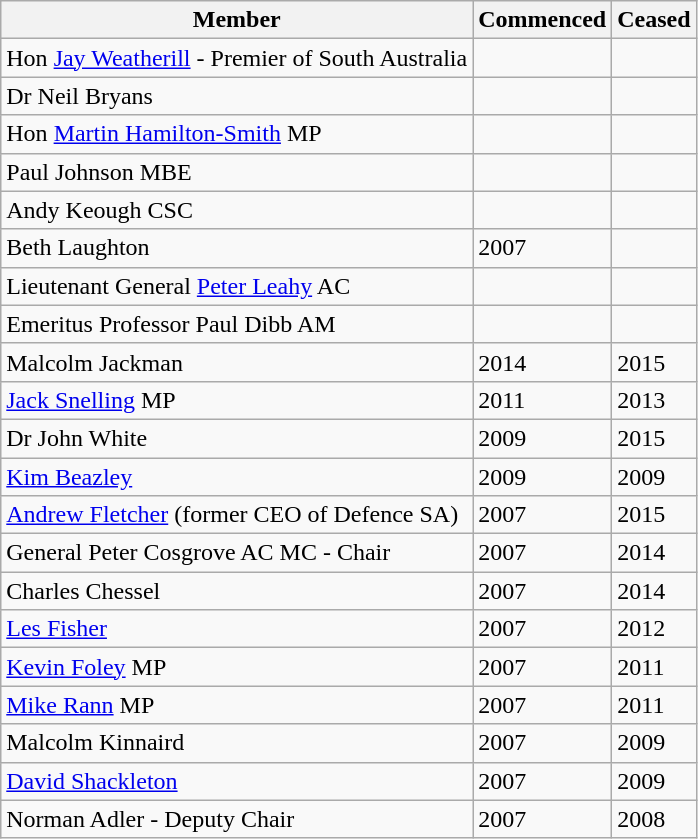<table class="wikitable">
<tr>
<th>Member</th>
<th>Commenced</th>
<th>Ceased</th>
</tr>
<tr>
<td>Hon <a href='#'>Jay Weatherill</a> - Premier of South Australia</td>
<td></td>
<td></td>
</tr>
<tr>
<td>Dr Neil Bryans</td>
<td></td>
<td></td>
</tr>
<tr>
<td>Hon <a href='#'>Martin Hamilton-Smith</a> MP</td>
<td></td>
<td></td>
</tr>
<tr>
<td>Paul Johnson MBE</td>
<td></td>
<td></td>
</tr>
<tr>
<td>Andy Keough CSC</td>
<td></td>
<td></td>
</tr>
<tr>
<td>Beth Laughton</td>
<td>2007</td>
<td></td>
</tr>
<tr>
<td>Lieutenant General <a href='#'>Peter Leahy</a> AC</td>
<td></td>
<td></td>
</tr>
<tr>
<td>Emeritus Professor Paul Dibb AM</td>
<td></td>
<td></td>
</tr>
<tr>
<td>Malcolm Jackman</td>
<td>2014</td>
<td>2015</td>
</tr>
<tr>
<td><a href='#'>Jack Snelling</a> MP</td>
<td>2011</td>
<td>2013</td>
</tr>
<tr>
<td>Dr John White</td>
<td>2009</td>
<td>2015</td>
</tr>
<tr>
<td><a href='#'>Kim Beazley</a></td>
<td>2009</td>
<td>2009</td>
</tr>
<tr>
<td><a href='#'>Andrew Fletcher</a> (former CEO of Defence SA)</td>
<td>2007</td>
<td>2015</td>
</tr>
<tr>
<td>General Peter Cosgrove AC MC - Chair</td>
<td>2007</td>
<td>2014</td>
</tr>
<tr>
<td>Charles Chessel</td>
<td>2007</td>
<td>2014</td>
</tr>
<tr>
<td><a href='#'>Les Fisher</a></td>
<td>2007</td>
<td>2012</td>
</tr>
<tr>
<td><a href='#'>Kevin Foley</a> MP</td>
<td>2007</td>
<td>2011</td>
</tr>
<tr>
<td><a href='#'>Mike Rann</a> MP</td>
<td>2007</td>
<td>2011</td>
</tr>
<tr>
<td>Malcolm Kinnaird</td>
<td>2007</td>
<td>2009</td>
</tr>
<tr>
<td><a href='#'>David Shackleton</a></td>
<td>2007</td>
<td>2009</td>
</tr>
<tr>
<td>Norman Adler - Deputy Chair</td>
<td>2007</td>
<td>2008</td>
</tr>
</table>
